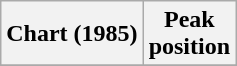<table class="wikitable sortable plainrowheaders" style="text-align:center">
<tr>
<th scope="col">Chart (1985)</th>
<th scope="col">Peak<br>position</th>
</tr>
<tr>
</tr>
</table>
